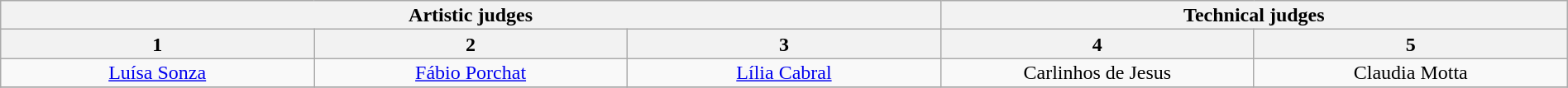<table class="wikitable" style="font-size:100%; line-height:16px; text-align:center" width="100%">
<tr TBA>
<th colspan=3>Artistic judges</th>
<th colspan=2>Technical judges</th>
</tr>
<tr>
<th width="20.0%">1</th>
<th width="20.0%">2</th>
<th width="20.0%">3</th>
<th width="20.0%">4</th>
<th width="20.0%">5</th>
</tr>
<tr>
<td><a href='#'>Luísa Sonza</a></td>
<td><a href='#'>Fábio Porchat</a></td>
<td><a href='#'>Lília Cabral</a></td>
<td>Carlinhos de Jesus</td>
<td>Claudia Motta</td>
</tr>
<tr>
</tr>
</table>
